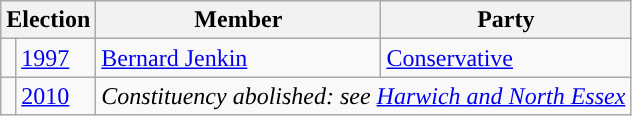<table class="wikitable">
<tr>
<th colspan="2">Election</th>
<th>Member </th>
<th>Party</th>
</tr>
<tr>
<td style="color:inherit;background-color: "></td>
<td><a href='#'>1997</a></td>
<td><a href='#'>Bernard Jenkin</a></td>
<td><a href='#'>Conservative</a></td>
</tr>
<tr>
<td></td>
<td><a href='#'>2010</a></td>
<td colspan="2"><em>Constituency abolished: see <a href='#'>Harwich and North Essex</a></em></td>
</tr>
</table>
